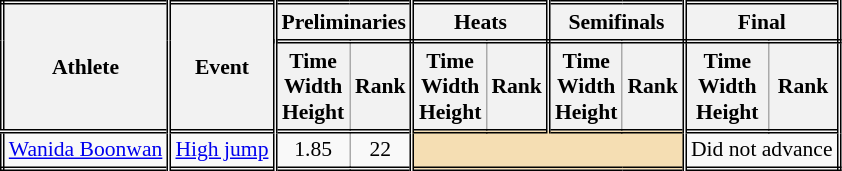<table class=wikitable style="font-size:90%; border: double;">
<tr>
<th rowspan="2" style="border-right:double">Athlete</th>
<th rowspan="2" style="border-right:double">Event</th>
<th colspan="2" style="border-right:double; border-bottom:double;">Preliminaries</th>
<th colspan="2" style="border-right:double; border-bottom:double;">Heats</th>
<th colspan="2" style="border-right:double; border-bottom:double;">Semifinals</th>
<th colspan="2" style="border-right:double; border-bottom:double;">Final</th>
</tr>
<tr>
<th>Time<br>Width<br>Height</th>
<th style="border-right:double">Rank</th>
<th>Time<br>Width<br>Height</th>
<th style="border-right:double">Rank</th>
<th>Time<br>Width<br>Height</th>
<th style="border-right:double">Rank</th>
<th>Time<br>Width<br>Height</th>
<th style="border-right:double">Rank</th>
</tr>
<tr style="border-top: double;">
<td style="border-right:double"><a href='#'>Wanida Boonwan</a></td>
<td style="border-right:double"><a href='#'>High jump</a></td>
<td align=center>1.85</td>
<td align=center style="border-right:double">22</td>
<td style="border-right:double" colspan= 4 bgcolor="wheat"></td>
<td colspan="2" align=center>Did not advance</td>
</tr>
</table>
